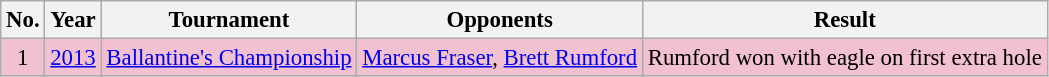<table class="wikitable" style="font-size:95%;">
<tr>
<th>No.</th>
<th>Year</th>
<th>Tournament</th>
<th>Opponents</th>
<th>Result</th>
</tr>
<tr style="background:#F2C1D1;">
<td align=center>1</td>
<td><a href='#'>2013</a></td>
<td><a href='#'>Ballantine's Championship</a></td>
<td> <a href='#'>Marcus Fraser</a>,  <a href='#'>Brett Rumford</a></td>
<td>Rumford won with eagle on first extra hole</td>
</tr>
</table>
